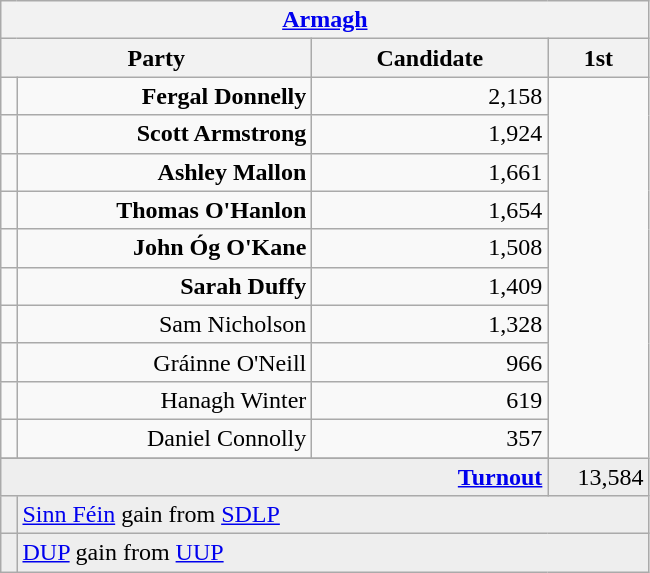<table class="wikitable">
<tr>
<th colspan="4" align="center"><a href='#'>Armagh</a></th>
</tr>
<tr>
<th colspan="2" align="center" width=200>Party</th>
<th width=150>Candidate</th>
<th width=60>1st </th>
</tr>
<tr>
<td></td>
<td align="right"><strong>Fergal Donnelly</strong></td>
<td align="right">2,158</td>
</tr>
<tr>
<td></td>
<td align="right"><strong>Scott Armstrong</strong></td>
<td align="right">1,924</td>
</tr>
<tr>
<td></td>
<td align="right"><strong>Ashley Mallon</strong></td>
<td align="right">1,661</td>
</tr>
<tr>
<td></td>
<td align="right"><strong>Thomas O'Hanlon</strong></td>
<td align="right">1,654</td>
</tr>
<tr>
<td></td>
<td align="right"><strong>John Óg O'Kane</strong></td>
<td align="right">1,508</td>
</tr>
<tr>
<td></td>
<td align="right"><strong>Sarah Duffy</strong></td>
<td align="right">1,409</td>
</tr>
<tr>
<td></td>
<td align="right">Sam Nicholson</td>
<td align="right">1,328</td>
</tr>
<tr>
<td></td>
<td align="right">Gráinne O'Neill</td>
<td align="right">966</td>
</tr>
<tr>
<td></td>
<td align="right">Hanagh Winter</td>
<td align="right">619</td>
</tr>
<tr>
<td></td>
<td align="right">Daniel Connolly</td>
<td align="right">357</td>
</tr>
<tr>
</tr>
<tr bgcolor="EEEEEE">
<td colspan=3 align="right"><strong><a href='#'>Turnout</a></strong></td>
<td align="right">13,584</td>
</tr>
<tr bgcolor="EEEEEE">
<td bgcolor=></td>
<td colspan=4 bgcolor="EEEEEE"><a href='#'>Sinn Féin</a> gain from <a href='#'>SDLP</a></td>
</tr>
<tr bgcolor="EEEEEE">
<td bgcolor=></td>
<td colspan=4 bgcolor="EEEEEE"><a href='#'>DUP</a> gain from <a href='#'>UUP</a></td>
</tr>
</table>
